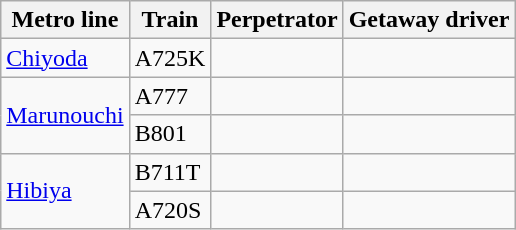<table class="wikitable">
<tr>
<th>Metro line</th>
<th>Train</th>
<th>Perpetrator</th>
<th>Getaway driver</th>
</tr>
<tr>
<td><a href='#'>Chiyoda</a></td>
<td>A725K</td>
<td></td>
<td></td>
</tr>
<tr>
<td rowspan="2"><a href='#'>Marunouchi</a></td>
<td>A777</td>
<td></td>
<td></td>
</tr>
<tr>
<td>B801</td>
<td></td>
<td></td>
</tr>
<tr>
<td rowspan="2"><a href='#'>Hibiya</a></td>
<td>B711T</td>
<td></td>
<td></td>
</tr>
<tr>
<td>A720S</td>
<td></td>
<td></td>
</tr>
</table>
